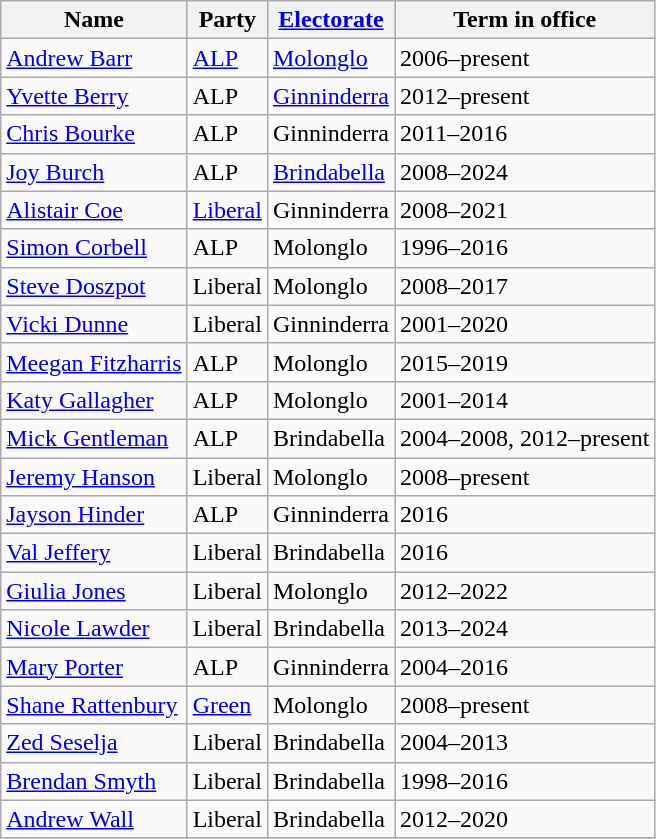<table class="wikitable sortable">
<tr>
<th>Name</th>
<th>Party</th>
<th><a href='#'>Electorate</a></th>
<th>Term in office</th>
</tr>
<tr>
<td><a href='#'>Andrew Barr</a></td>
<td><a href='#'>ALP</a></td>
<td><a href='#'>Molonglo</a></td>
<td>2006–present</td>
</tr>
<tr>
<td><a href='#'>Yvette Berry</a></td>
<td>ALP</td>
<td><a href='#'>Ginninderra</a></td>
<td>2012–present</td>
</tr>
<tr>
<td><a href='#'>Chris Bourke</a></td>
<td>ALP</td>
<td>Ginninderra</td>
<td>2011–2016</td>
</tr>
<tr>
<td><a href='#'>Joy Burch</a></td>
<td>ALP</td>
<td><a href='#'>Brindabella</a></td>
<td>2008–2024</td>
</tr>
<tr>
<td><a href='#'>Alistair Coe</a></td>
<td><a href='#'>Liberal</a></td>
<td>Ginninderra</td>
<td>2008–2021</td>
</tr>
<tr>
<td><a href='#'>Simon Corbell</a></td>
<td>ALP</td>
<td>Molonglo</td>
<td>1996–2016</td>
</tr>
<tr>
<td><a href='#'>Steve Doszpot</a></td>
<td>Liberal</td>
<td>Molonglo</td>
<td>2008–2017</td>
</tr>
<tr>
<td><a href='#'>Vicki Dunne</a></td>
<td>Liberal</td>
<td>Ginninderra</td>
<td>2001–2020</td>
</tr>
<tr>
<td><a href='#'>Meegan Fitzharris</a> </td>
<td>ALP</td>
<td>Molonglo</td>
<td>2015–2019</td>
</tr>
<tr>
<td><a href='#'>Katy Gallagher</a> </td>
<td>ALP</td>
<td>Molonglo</td>
<td>2001–2014</td>
</tr>
<tr>
<td><a href='#'>Mick Gentleman</a></td>
<td>ALP</td>
<td>Brindabella</td>
<td>2004–2008, 2012–present</td>
</tr>
<tr>
<td><a href='#'>Jeremy Hanson</a></td>
<td>Liberal</td>
<td>Molonglo</td>
<td>2008–present</td>
</tr>
<tr>
<td><a href='#'>Jayson Hinder</a> </td>
<td>ALP</td>
<td>Ginninderra</td>
<td>2016</td>
</tr>
<tr>
<td><a href='#'>Val Jeffery</a> </td>
<td>Liberal</td>
<td>Brindabella</td>
<td>2016</td>
</tr>
<tr>
<td><a href='#'>Giulia Jones</a></td>
<td>Liberal</td>
<td>Molonglo</td>
<td>2012–2022</td>
</tr>
<tr>
<td><a href='#'>Nicole Lawder</a> </td>
<td>Liberal</td>
<td>Brindabella</td>
<td>2013–2024</td>
</tr>
<tr>
<td><a href='#'>Mary Porter</a> </td>
<td>ALP</td>
<td>Ginninderra</td>
<td>2004–2016</td>
</tr>
<tr>
<td><a href='#'>Shane Rattenbury</a></td>
<td><a href='#'>Green</a></td>
<td>Molonglo</td>
<td>2008–present</td>
</tr>
<tr>
<td><a href='#'>Zed Seselja</a> </td>
<td>Liberal</td>
<td>Brindabella</td>
<td>2004–2013</td>
</tr>
<tr>
<td><a href='#'>Brendan Smyth</a> </td>
<td>Liberal</td>
<td>Brindabella</td>
<td>1998–2016</td>
</tr>
<tr>
<td><a href='#'>Andrew Wall</a></td>
<td>Liberal</td>
<td>Brindabella</td>
<td>2012–2020</td>
</tr>
<tr>
</tr>
</table>
